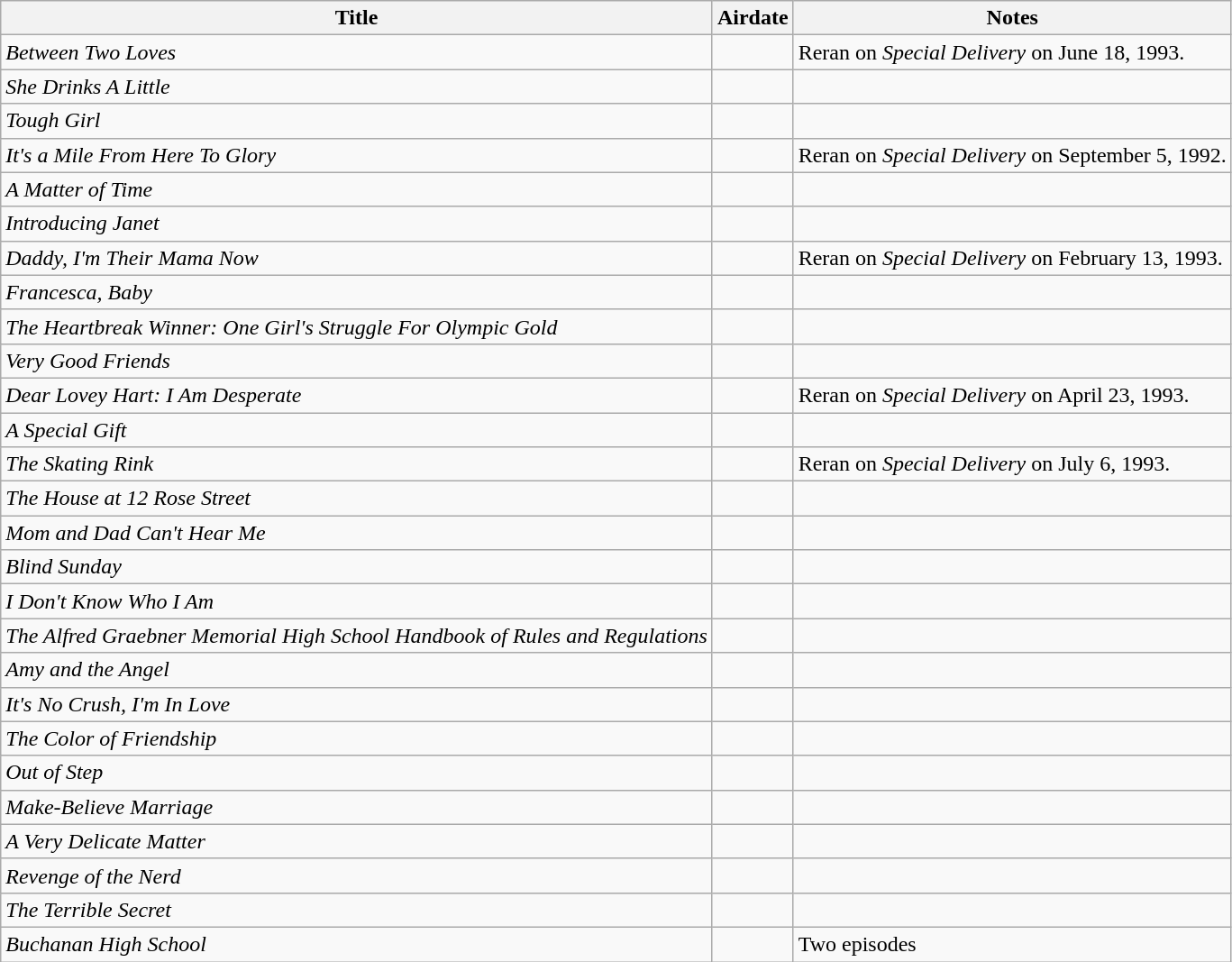<table class="wikitable sortable">
<tr>
<th>Title</th>
<th>Airdate</th>
<th>Notes</th>
</tr>
<tr>
<td><em>Between Two Loves</em></td>
<td></td>
<td>Reran on <em>Special Delivery</em> on June 18, 1993.</td>
</tr>
<tr>
<td><em>She Drinks A Little</em></td>
<td></td>
<td></td>
</tr>
<tr>
<td><em>Tough Girl</em></td>
<td></td>
<td></td>
</tr>
<tr>
<td><em>It's a Mile From Here To Glory</em></td>
<td></td>
<td>Reran on <em>Special Delivery</em> on September 5, 1992.</td>
</tr>
<tr>
<td><em>A Matter of Time</em></td>
<td></td>
<td></td>
</tr>
<tr>
<td><em>Introducing Janet</em></td>
<td></td>
<td></td>
</tr>
<tr>
<td><em>Daddy, I'm Their Mama Now</em></td>
<td></td>
<td>Reran on <em>Special Delivery</em> on February 13, 1993.</td>
</tr>
<tr>
<td><em>Francesca, Baby</em></td>
<td></td>
<td></td>
</tr>
<tr>
<td><em>The Heartbreak Winner: One Girl's Struggle For Olympic Gold</em></td>
<td></td>
<td></td>
</tr>
<tr>
<td><em>Very Good Friends</em></td>
<td></td>
<td></td>
</tr>
<tr>
<td><em>Dear Lovey Hart: I Am Desperate</em></td>
<td></td>
<td>Reran on <em>Special Delivery</em> on April 23, 1993.</td>
</tr>
<tr>
<td><em>A Special Gift</em></td>
<td></td>
<td></td>
</tr>
<tr>
<td><em>The Skating Rink</em></td>
<td></td>
<td>Reran on <em>Special Delivery</em> on July 6, 1993.</td>
</tr>
<tr>
<td><em>The House at 12 Rose Street</em></td>
<td></td>
<td></td>
</tr>
<tr>
<td><em>Mom and Dad Can't Hear Me</em></td>
<td></td>
<td></td>
</tr>
<tr>
<td><em>Blind Sunday</em></td>
<td></td>
<td></td>
</tr>
<tr>
<td><em>I Don't Know Who I Am</em></td>
<td></td>
<td></td>
</tr>
<tr>
<td><em>The Alfred Graebner Memorial High School Handbook of Rules and Regulations</em></td>
<td></td>
<td></td>
</tr>
<tr>
<td><em>Amy and the Angel</em></td>
<td></td>
<td></td>
</tr>
<tr>
<td><em>It's No Crush, I'm In Love</em></td>
<td></td>
<td></td>
</tr>
<tr>
<td><em>The Color of Friendship</em></td>
<td></td>
<td></td>
</tr>
<tr>
<td><em>Out of Step</em></td>
<td></td>
<td></td>
</tr>
<tr>
<td><em>Make-Believe Marriage</em></td>
<td></td>
<td></td>
</tr>
<tr>
<td><em>A Very Delicate Matter</em></td>
<td></td>
<td></td>
</tr>
<tr>
<td><em>Revenge of the Nerd</em></td>
<td></td>
<td></td>
</tr>
<tr>
<td><em>The Terrible Secret</em></td>
<td></td>
<td></td>
</tr>
<tr>
<td><em>Buchanan High School</em></td>
<td></td>
<td>Two episodes</td>
</tr>
</table>
